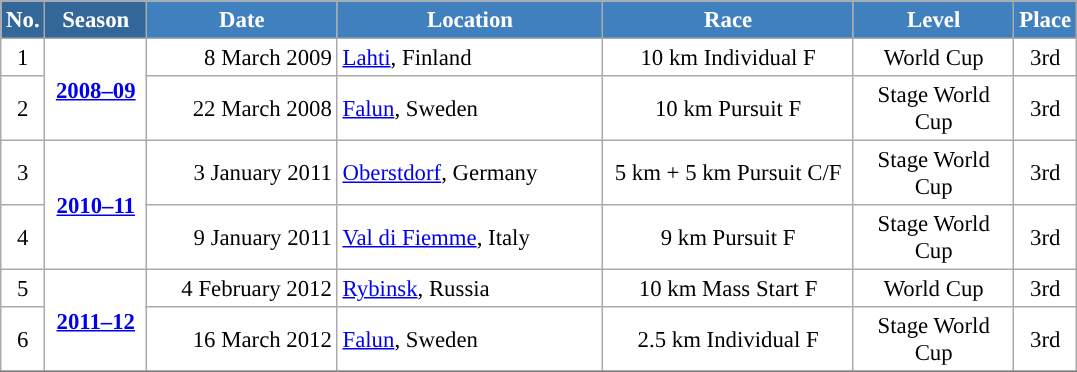<table class="wikitable sortable" style="font-size:95%; text-align:center; border:grey solid 1px; border-collapse:collapse; background:#ffffff;">
<tr style="background:#efefef;">
<th style="background-color:#369; color:white;">No.</th>
<th style="background-color:#369; color:white;">Season</th>
<th style="background-color:#4180be; color:white; width:120px;">Date</th>
<th style="background-color:#4180be; color:white; width:170px;">Location</th>
<th style="background-color:#4180be; color:white; width:160px;">Race</th>
<th style="background-color:#4180be; color:white; width:100px;">Level</th>
<th style="background-color:#4180be; color:white;">Place</th>
</tr>
<tr>
<td align=center>1</td>
<td rowspan=2 align=center><strong> <a href='#'>2008–09</a> </strong></td>
<td align=right>8 March 2009</td>
<td align=left> <a href='#'>Lahti</a>, Finland</td>
<td>10 km Individual F</td>
<td>World Cup</td>
<td>3rd</td>
</tr>
<tr>
<td align=center>2</td>
<td align=right>22 March 2008</td>
<td align=left> <a href='#'>Falun</a>, Sweden</td>
<td>10 km Pursuit F</td>
<td>Stage World Cup</td>
<td>3rd</td>
</tr>
<tr>
<td align=center>3</td>
<td rowspan=2 align=center><strong> <a href='#'>2010–11</a> </strong></td>
<td align=right>3 January 2011</td>
<td align=left> <a href='#'>Oberstdorf</a>, Germany</td>
<td>5 km + 5 km Pursuit C/F</td>
<td>Stage World Cup</td>
<td>3rd</td>
</tr>
<tr>
<td align=center>4</td>
<td align=right>9 January 2011</td>
<td align=left> <a href='#'>Val di Fiemme</a>, Italy</td>
<td>9 km Pursuit F</td>
<td>Stage World Cup</td>
<td>3rd</td>
</tr>
<tr>
<td align=center>5</td>
<td rowspan=2 align=center><strong> <a href='#'>2011–12</a> </strong></td>
<td align=right>4 February 2012</td>
<td align=left> <a href='#'>Rybinsk</a>, Russia</td>
<td>10 km Mass Start F</td>
<td>World Cup</td>
<td>3rd</td>
</tr>
<tr>
<td align=center>6</td>
<td align=right>16 March 2012</td>
<td align=left> <a href='#'>Falun</a>, Sweden</td>
<td>2.5 km Individual F</td>
<td>Stage World Cup</td>
<td>3rd</td>
</tr>
<tr>
</tr>
</table>
